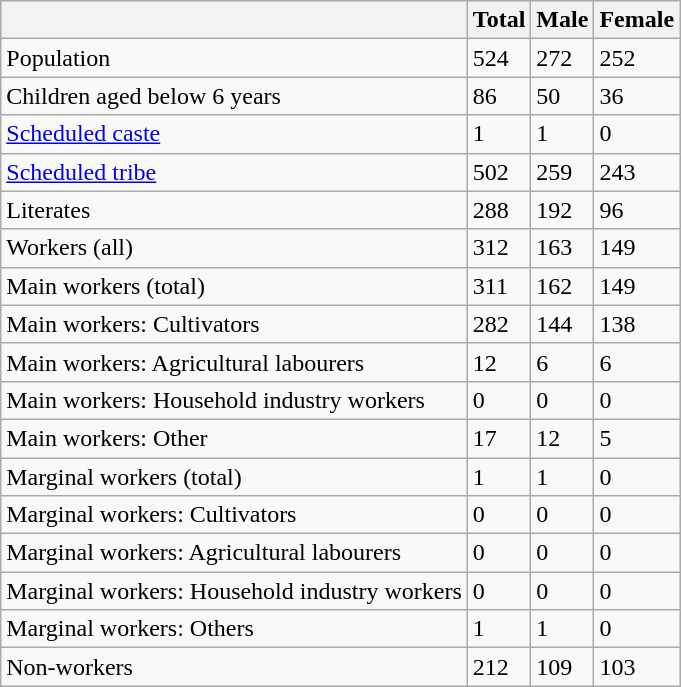<table class="wikitable sortable">
<tr>
<th></th>
<th>Total</th>
<th>Male</th>
<th>Female</th>
</tr>
<tr>
<td>Population</td>
<td>524</td>
<td>272</td>
<td>252</td>
</tr>
<tr>
<td>Children aged below 6 years</td>
<td>86</td>
<td>50</td>
<td>36</td>
</tr>
<tr>
<td><a href='#'>Scheduled caste</a></td>
<td>1</td>
<td>1</td>
<td>0</td>
</tr>
<tr>
<td><a href='#'>Scheduled tribe</a></td>
<td>502</td>
<td>259</td>
<td>243</td>
</tr>
<tr>
<td>Literates</td>
<td>288</td>
<td>192</td>
<td>96</td>
</tr>
<tr>
<td>Workers (all)</td>
<td>312</td>
<td>163</td>
<td>149</td>
</tr>
<tr>
<td>Main workers (total)</td>
<td>311</td>
<td>162</td>
<td>149</td>
</tr>
<tr>
<td>Main workers: Cultivators</td>
<td>282</td>
<td>144</td>
<td>138</td>
</tr>
<tr>
<td>Main workers: Agricultural labourers</td>
<td>12</td>
<td>6</td>
<td>6</td>
</tr>
<tr>
<td>Main workers: Household industry workers</td>
<td>0</td>
<td>0</td>
<td>0</td>
</tr>
<tr>
<td>Main workers: Other</td>
<td>17</td>
<td>12</td>
<td>5</td>
</tr>
<tr>
<td>Marginal workers (total)</td>
<td>1</td>
<td>1</td>
<td>0</td>
</tr>
<tr>
<td>Marginal workers: Cultivators</td>
<td>0</td>
<td>0</td>
<td>0</td>
</tr>
<tr>
<td>Marginal workers: Agricultural labourers</td>
<td>0</td>
<td>0</td>
<td>0</td>
</tr>
<tr>
<td>Marginal workers: Household industry workers</td>
<td>0</td>
<td>0</td>
<td>0</td>
</tr>
<tr>
<td>Marginal workers: Others</td>
<td>1</td>
<td>1</td>
<td>0</td>
</tr>
<tr>
<td>Non-workers</td>
<td>212</td>
<td>109</td>
<td>103</td>
</tr>
</table>
